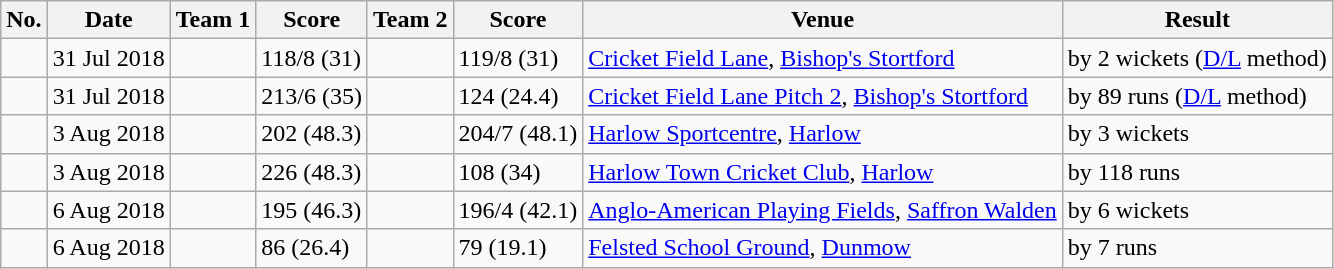<table class="wikitable">
<tr>
<th>No.</th>
<th>Date</th>
<th>Team 1</th>
<th>Score</th>
<th>Team 2</th>
<th>Score</th>
<th>Venue</th>
<th>Result</th>
</tr>
<tr>
<td></td>
<td>31 Jul 2018</td>
<td></td>
<td>118/8 (31)</td>
<td></td>
<td>119/8 (31)</td>
<td><a href='#'>Cricket Field Lane</a>, <a href='#'>Bishop's Stortford</a></td>
<td> by 2 wickets (<a href='#'>D/L</a> method)</td>
</tr>
<tr>
<td></td>
<td>31 Jul 2018</td>
<td></td>
<td>213/6 (35)</td>
<td></td>
<td>124 (24.4)</td>
<td><a href='#'>Cricket Field Lane Pitch 2</a>, <a href='#'>Bishop's Stortford</a></td>
<td> by 89 runs (<a href='#'>D/L</a> method)</td>
</tr>
<tr>
<td></td>
<td>3 Aug 2018</td>
<td></td>
<td>202 (48.3)</td>
<td></td>
<td>204/7 (48.1)</td>
<td><a href='#'>Harlow Sportcentre</a>, <a href='#'>Harlow</a></td>
<td> by 3 wickets</td>
</tr>
<tr>
<td></td>
<td>3 Aug 2018</td>
<td></td>
<td>226 (48.3)</td>
<td></td>
<td>108 (34)</td>
<td><a href='#'>Harlow Town Cricket Club</a>, <a href='#'>Harlow</a></td>
<td> by 118 runs</td>
</tr>
<tr>
<td></td>
<td>6 Aug 2018</td>
<td></td>
<td>195 (46.3)</td>
<td></td>
<td>196/4 (42.1)</td>
<td><a href='#'>Anglo-American Playing Fields</a>, <a href='#'>Saffron Walden</a></td>
<td> by 6 wickets</td>
</tr>
<tr>
<td></td>
<td>6 Aug 2018</td>
<td></td>
<td>86 (26.4)</td>
<td></td>
<td>79 (19.1)</td>
<td><a href='#'>Felsted School Ground</a>, <a href='#'>Dunmow</a></td>
<td> by 7 runs</td>
</tr>
</table>
